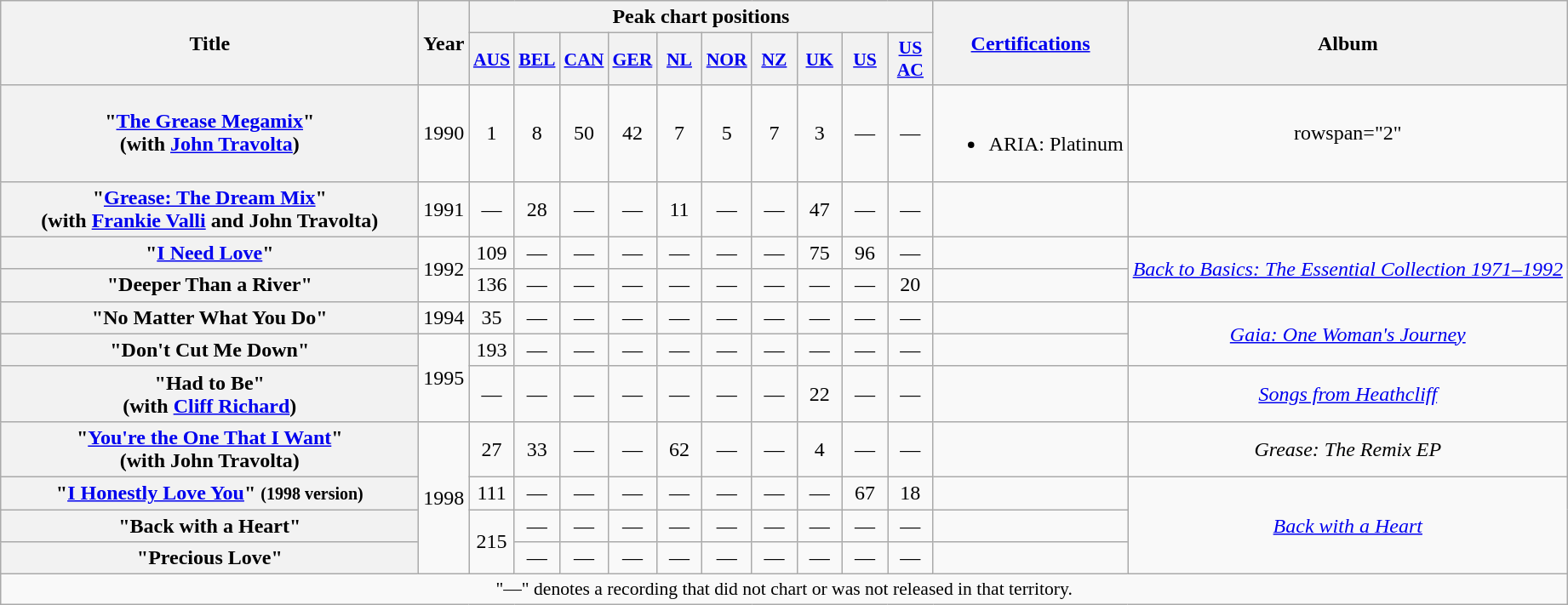<table class="wikitable plainrowheaders" style="text-align:center;">
<tr>
<th scope="col" rowspan="2" style="width:20em;">Title</th>
<th scope="col" rowspan="2">Year</th>
<th scope="col" colspan="10">Peak chart positions</th>
<th scope="col" rowspan="2"><a href='#'>Certifications</a></th>
<th scope="col" rowspan="2">Album</th>
</tr>
<tr>
<th scope="col" style="width:2em;font-size:90%;"><a href='#'>AUS</a><br></th>
<th scope="col" style="width:2em;font-size:90%;"><a href='#'>BEL</a><br></th>
<th scope="col" style="width:2em;font-size:90%;"><a href='#'>CAN</a><br></th>
<th scope="col" style="width:2em;font-size:90%;"><a href='#'>GER</a><br></th>
<th scope="col" style="width:2em;font-size:90%;"><a href='#'>NL</a><br></th>
<th scope="col" style="width:2em;font-size:90%;"><a href='#'>NOR</a><br></th>
<th scope="col" style="width:2em;font-size:90%;"><a href='#'>NZ</a><br></th>
<th scope="col" style="width:2em;font-size:90%;"><a href='#'>UK</a><br></th>
<th scope="col" style="width:2em;font-size:90%;"><a href='#'>US</a><br></th>
<th scope="col" style="width:2em;font-size:90%;"><a href='#'>US<br>AC</a><br></th>
</tr>
<tr>
<th scope="row">"<a href='#'>The Grease Megamix</a>"<br><span>(with <a href='#'>John Travolta</a>)</span></th>
<td>1990</td>
<td>1</td>
<td>8</td>
<td>50</td>
<td>42</td>
<td>7</td>
<td>5</td>
<td>7</td>
<td>3</td>
<td>—</td>
<td>—</td>
<td><br><ul><li>ARIA: Platinum</li></ul></td>
<td>rowspan="2" </td>
</tr>
<tr>
<th scope="row">"<a href='#'>Grease: The Dream Mix</a>"<br><span>(with <a href='#'>Frankie Valli</a> and John Travolta)</span></th>
<td>1991</td>
<td>—</td>
<td>28</td>
<td>—</td>
<td>—</td>
<td>11</td>
<td>—</td>
<td>—</td>
<td>47</td>
<td>—</td>
<td>—</td>
<td></td>
</tr>
<tr>
<th scope="row">"<a href='#'>I Need Love</a>"</th>
<td rowspan="2">1992</td>
<td>109</td>
<td>—</td>
<td>—</td>
<td>—</td>
<td>—</td>
<td>—</td>
<td>—</td>
<td>75</td>
<td>96</td>
<td>—</td>
<td></td>
<td rowspan="2"><em><a href='#'>Back to Basics: The Essential Collection 1971–1992</a></em></td>
</tr>
<tr>
<th scope="row">"Deeper Than a River"</th>
<td>136</td>
<td>—</td>
<td>—</td>
<td>—</td>
<td>—</td>
<td>—</td>
<td>—</td>
<td>—</td>
<td>—</td>
<td>20</td>
<td></td>
</tr>
<tr>
<th scope="row">"No Matter What You Do"</th>
<td>1994</td>
<td>35</td>
<td>—</td>
<td>—</td>
<td>—</td>
<td>—</td>
<td>—</td>
<td>—</td>
<td>—</td>
<td>—</td>
<td>—</td>
<td></td>
<td rowspan="2"><em><a href='#'>Gaia: One Woman's Journey</a></em></td>
</tr>
<tr>
<th scope="row">"Don't Cut Me Down"</th>
<td rowspan="2">1995</td>
<td>193</td>
<td>—</td>
<td>—</td>
<td>—</td>
<td>—</td>
<td>—</td>
<td>—</td>
<td>—</td>
<td>—</td>
<td>—</td>
<td></td>
</tr>
<tr>
<th scope="row">"Had to Be"<br><span>(with <a href='#'>Cliff Richard</a>)</span></th>
<td>—</td>
<td>—</td>
<td>—</td>
<td>—</td>
<td>—</td>
<td>—</td>
<td>—</td>
<td>22</td>
<td>—</td>
<td>—</td>
<td></td>
<td><em><a href='#'>Songs from Heathcliff</a></em></td>
</tr>
<tr>
<th scope="row">"<a href='#'>You're the One That I Want</a>" <br><span>(with John Travolta)</span></th>
<td rowspan="4">1998</td>
<td>27</td>
<td>33</td>
<td>—</td>
<td>—</td>
<td>62</td>
<td>—</td>
<td>—</td>
<td>4</td>
<td>—</td>
<td>—</td>
<td></td>
<td><em>Grease: The Remix EP</em></td>
</tr>
<tr>
<th scope="row">"<a href='#'>I Honestly Love You</a>" <small>(1998 version)</small></th>
<td>111</td>
<td>—</td>
<td>—</td>
<td>—</td>
<td>—</td>
<td>—</td>
<td>—</td>
<td>—</td>
<td>67</td>
<td>18</td>
<td></td>
<td rowspan="3"><em><a href='#'>Back with a Heart</a></em></td>
</tr>
<tr>
<th scope="row">"Back with a Heart"</th>
<td rowspan=2>215</td>
<td>—</td>
<td>—</td>
<td>—</td>
<td>—</td>
<td>—</td>
<td>—</td>
<td>—</td>
<td>—</td>
<td>—</td>
<td></td>
</tr>
<tr>
<th scope="row">"Precious Love"</th>
<td>—</td>
<td>—</td>
<td>—</td>
<td>—</td>
<td>—</td>
<td>—</td>
<td>—</td>
<td>—</td>
<td>—</td>
<td></td>
</tr>
<tr>
<td colspan="15" style="font-size:90%">"—" denotes a recording that did not chart or was not released in that territory.</td>
</tr>
</table>
